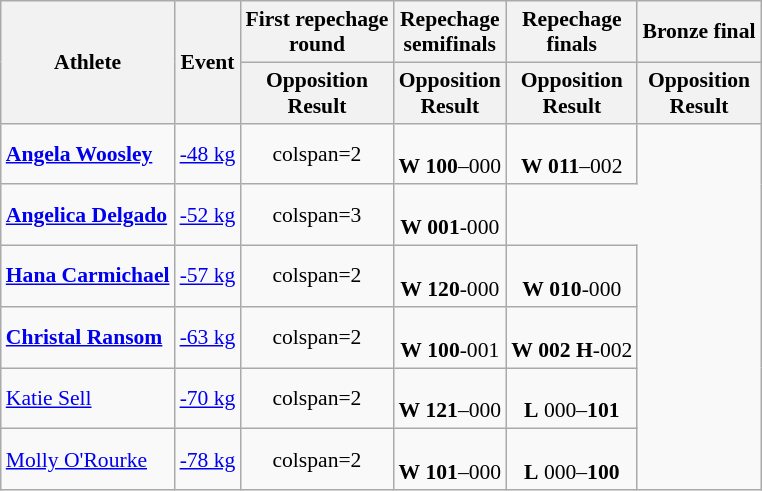<table class="wikitable" style="font-size:90%">
<tr>
<th rowspan="2">Athlete</th>
<th rowspan="2">Event</th>
<th>First repechage <br>round</th>
<th>Repechage <br>semifinals</th>
<th>Repechage <br>finals</th>
<th>Bronze final</th>
</tr>
<tr>
<th>Opposition<br>Result</th>
<th>Opposition<br>Result</th>
<th>Opposition<br>Result</th>
<th>Opposition<br>Result</th>
</tr>
<tr align=center>
<td align=left><strong><a href='#'>Angela Woosley</a></strong></td>
<td align=left><a href='#'>-48 kg</a></td>
<td>colspan=2 </td>
<td><br><strong>W</strong> <strong>100</strong>–000</td>
<td><br><strong>W</strong> <strong>011</strong>–002 </td>
</tr>
<tr align=center>
<td align=left><strong><a href='#'>Angelica Delgado</a></strong></td>
<td align=left><a href='#'>-52 kg</a></td>
<td>colspan=3 </td>
<td><br><strong>W</strong> <strong>001</strong>-000 </td>
</tr>
<tr align=center>
<td align=left><strong><a href='#'>Hana Carmichael</a></strong></td>
<td align=left><a href='#'>-57 kg</a></td>
<td>colspan=2 </td>
<td><br><strong>W</strong> <strong>120</strong>-000</td>
<td><br><strong>W</strong> <strong>010</strong>-000 </td>
</tr>
<tr align=center>
<td align=left><strong><a href='#'>Christal Ransom</a></strong></td>
<td align=left><a href='#'>-63 kg</a></td>
<td>colspan=2 </td>
<td><br><strong>W</strong> <strong>100</strong>-001</td>
<td><br><strong>W</strong> <strong>002 H</strong>-002 </td>
</tr>
<tr align=center>
<td align=left><a href='#'>Katie Sell</a></td>
<td align=left><a href='#'>-70 kg</a></td>
<td>colspan=2 </td>
<td><br><strong>W</strong> <strong>121</strong>–000</td>
<td><br><strong>L</strong> 000–<strong>101</strong></td>
</tr>
<tr align=center>
<td align=left><a href='#'>Molly O'Rourke</a></td>
<td align=left><a href='#'>-78 kg</a></td>
<td>colspan=2 </td>
<td><br><strong>W</strong> <strong>101</strong>–000</td>
<td><br><strong>L</strong> 000–<strong>100</strong></td>
</tr>
</table>
